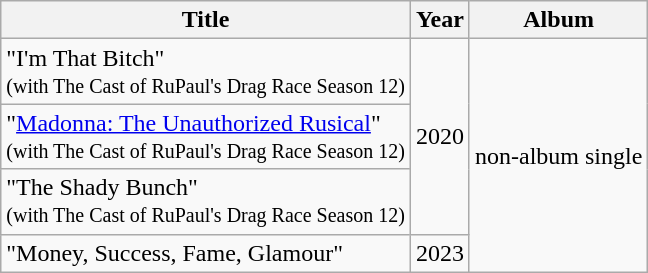<table class="wikitable">
<tr>
<th>Title</th>
<th>Year</th>
<th>Album</th>
</tr>
<tr>
<td>"I'm That Bitch"<br><small>(with The Cast of RuPaul's Drag Race Season 12)</small></td>
<td rowspan="3">2020</td>
<td rowspan="4">non-album single</td>
</tr>
<tr>
<td>"<a href='#'>Madonna: The Unauthorized Rusical</a>"<br><small>(with The Cast of RuPaul's Drag Race Season 12)</small></td>
</tr>
<tr>
<td>"The Shady Bunch"<br><small>(with The Cast of RuPaul's Drag Race Season 12)</small></td>
</tr>
<tr>
<td>"Money, Success, Fame, Glamour" </td>
<td>2023</td>
</tr>
</table>
